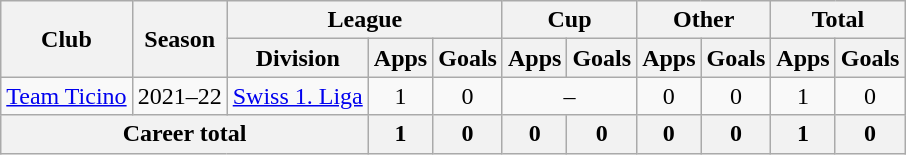<table class="wikitable" style="text-align: center">
<tr>
<th rowspan="2">Club</th>
<th rowspan="2">Season</th>
<th colspan="3">League</th>
<th colspan="2">Cup</th>
<th colspan="2">Other</th>
<th colspan="2">Total</th>
</tr>
<tr>
<th>Division</th>
<th>Apps</th>
<th>Goals</th>
<th>Apps</th>
<th>Goals</th>
<th>Apps</th>
<th>Goals</th>
<th>Apps</th>
<th>Goals</th>
</tr>
<tr>
<td><a href='#'>Team Ticino</a></td>
<td>2021–22</td>
<td><a href='#'>Swiss 1. Liga</a></td>
<td>1</td>
<td>0</td>
<td colspan="2">–</td>
<td>0</td>
<td>0</td>
<td>1</td>
<td>0</td>
</tr>
<tr>
<th colspan=3>Career total</th>
<th>1</th>
<th>0</th>
<th>0</th>
<th>0</th>
<th>0</th>
<th>0</th>
<th>1</th>
<th>0</th>
</tr>
</table>
